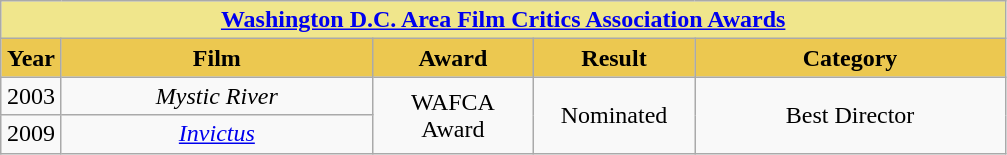<table class="wikitable" style="text-align: center;">
<tr>
<th colspan="5" style="background: khaki;"><a href='#'>Washington D.C. Area Film Critics Association Awards</a></th>
</tr>
<tr>
<th style="width: 33px; background: #ecc850;">Year</th>
<th style="width: 200px; background: #ecc850;">Film</th>
<th style="width: 100px; background: #ecc850;">Award</th>
<th style="width: 100px; background: #ecc850;">Result</th>
<th style="width: 200px; background: #ecc850;">Category</th>
</tr>
<tr>
<td>2003</td>
<td><em>Mystic River</em></td>
<td rowspan="2">WAFCA Award</td>
<td rowspan="2">Nominated</td>
<td rowspan="2">Best Director</td>
</tr>
<tr>
<td>2009</td>
<td><em><a href='#'>Invictus</a></em></td>
</tr>
</table>
